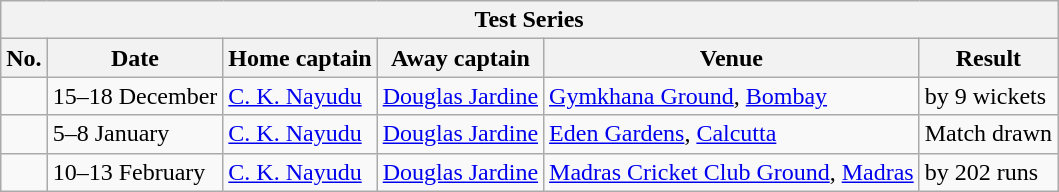<table class="wikitable">
<tr>
<th colspan="9">Test Series</th>
</tr>
<tr>
<th>No.</th>
<th>Date</th>
<th>Home captain</th>
<th>Away captain</th>
<th>Venue</th>
<th>Result</th>
</tr>
<tr>
<td></td>
<td>15–18 December</td>
<td><a href='#'>C. K. Nayudu</a></td>
<td><a href='#'>Douglas Jardine</a></td>
<td><a href='#'>Gymkhana Ground</a>, <a href='#'>Bombay</a></td>
<td> by 9 wickets</td>
</tr>
<tr>
<td></td>
<td>5–8 January</td>
<td><a href='#'>C. K. Nayudu</a></td>
<td><a href='#'>Douglas Jardine</a></td>
<td><a href='#'>Eden Gardens</a>, <a href='#'>Calcutta</a></td>
<td>Match drawn</td>
</tr>
<tr>
<td></td>
<td>10–13 February</td>
<td><a href='#'>C. K. Nayudu</a></td>
<td><a href='#'>Douglas Jardine</a></td>
<td><a href='#'>Madras Cricket Club Ground</a>, <a href='#'>Madras</a></td>
<td> by 202 runs</td>
</tr>
</table>
